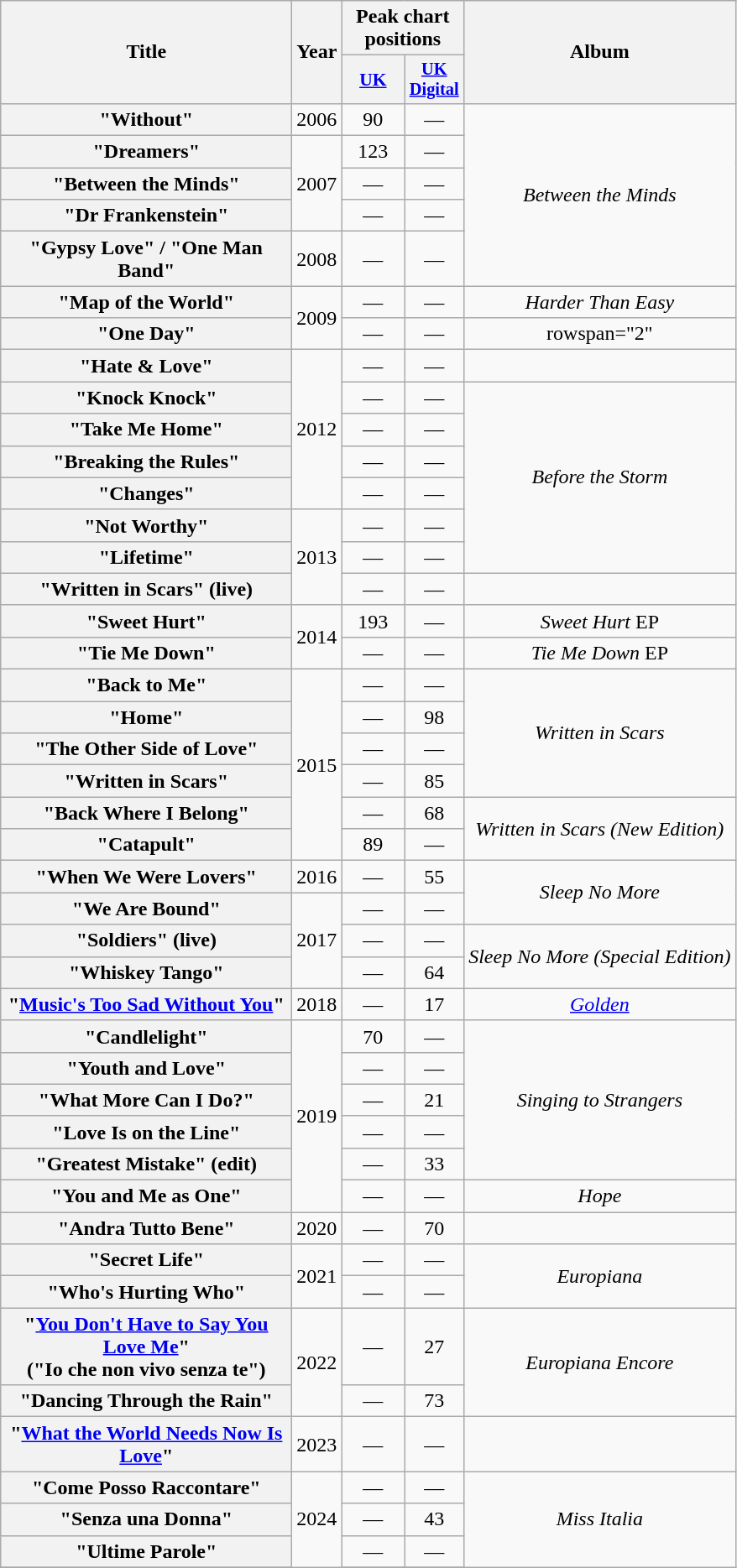<table class="wikitable plainrowheaders" style="text-align:center;">
<tr>
<th scope="col" rowspan="2" style="width:14em;">Title</th>
<th scope="col" rowspan="2">Year</th>
<th scope="col" colspan="2">Peak chart positions</th>
<th scope="col" rowspan="2">Album</th>
</tr>
<tr>
<th scope="col" style="width:3em;font-size:90%;"><a href='#'>UK</a><br></th>
<th scope="col" style="width:3em;font-size:85%;"><a href='#'>UK Digital</a><br></th>
</tr>
<tr>
<th scope="row">"Without"</th>
<td>2006</td>
<td>90</td>
<td>—</td>
<td rowspan="5"><em>Between the Minds</em></td>
</tr>
<tr>
<th scope="row">"Dreamers"</th>
<td rowspan="3">2007</td>
<td>123</td>
<td>—</td>
</tr>
<tr>
<th scope="row">"Between the Minds"</th>
<td>—</td>
<td>—</td>
</tr>
<tr>
<th scope="row">"Dr Frankenstein"</th>
<td>—</td>
<td>—</td>
</tr>
<tr>
<th scope="row">"Gypsy Love" / "One Man Band"</th>
<td>2008</td>
<td>—</td>
<td>—</td>
</tr>
<tr>
<th scope="row">"Map of the World"</th>
<td rowspan="2">2009</td>
<td>—</td>
<td>—</td>
<td><em>Harder Than Easy</em></td>
</tr>
<tr>
<th scope="row">"One Day"</th>
<td>—</td>
<td>—</td>
<td>rowspan="2" </td>
</tr>
<tr>
<th scope="row">"Hate & Love"</th>
<td rowspan="5">2012</td>
<td>—</td>
<td>—</td>
</tr>
<tr>
<th scope="row">"Knock Knock"</th>
<td>—</td>
<td>—</td>
<td rowspan="6"><em>Before the Storm</em></td>
</tr>
<tr>
<th scope="row">"Take Me Home"</th>
<td>—</td>
<td>—</td>
</tr>
<tr>
<th scope="row">"Breaking the Rules"</th>
<td>—</td>
<td>—</td>
</tr>
<tr>
<th scope="row">"Changes"</th>
<td>—</td>
<td>—</td>
</tr>
<tr>
<th scope="row">"Not Worthy"</th>
<td rowspan="3">2013</td>
<td>—</td>
<td>—</td>
</tr>
<tr>
<th scope="row">"Lifetime"</th>
<td>—</td>
<td>—</td>
</tr>
<tr>
<th scope="row">"Written in Scars" (live)</th>
<td>—</td>
<td>—</td>
<td></td>
</tr>
<tr>
<th scope="row">"Sweet Hurt"</th>
<td rowspan="2">2014</td>
<td>193</td>
<td>—</td>
<td><em>Sweet Hurt</em> EP</td>
</tr>
<tr>
<th scope="row">"Tie Me Down"</th>
<td>—</td>
<td>—</td>
<td><em>Tie Me Down</em> EP</td>
</tr>
<tr>
<th scope="row">"Back to Me"</th>
<td rowspan="6">2015</td>
<td>—</td>
<td>—</td>
<td rowspan="4"><em>Written in Scars</em></td>
</tr>
<tr>
<th scope="row">"Home"</th>
<td>—</td>
<td>98</td>
</tr>
<tr>
<th scope="row">"The Other Side of Love"</th>
<td>—</td>
<td>—</td>
</tr>
<tr>
<th scope="row">"Written in Scars"</th>
<td>—</td>
<td>85</td>
</tr>
<tr>
<th scope="row">"Back Where I Belong"</th>
<td>—</td>
<td>68</td>
<td rowspan="2"><em>Written in Scars (New Edition)</em></td>
</tr>
<tr>
<th scope="row">"Catapult"</th>
<td>89</td>
<td>—</td>
</tr>
<tr>
<th scope="row">"When We Were Lovers"</th>
<td>2016</td>
<td>—</td>
<td>55</td>
<td rowspan="2"><em>Sleep No More</em></td>
</tr>
<tr>
<th scope="row">"We Are Bound"</th>
<td rowspan="3">2017</td>
<td>—</td>
<td>—</td>
</tr>
<tr>
<th scope="row">"Soldiers" (live)</th>
<td>—</td>
<td>—</td>
<td rowspan="2"><em>Sleep No More (Special Edition)</em></td>
</tr>
<tr>
<th scope="row">"Whiskey Tango"</th>
<td>—</td>
<td>64</td>
</tr>
<tr>
<th scope="row">"<a href='#'>Music's Too Sad Without You</a>"<br></th>
<td>2018</td>
<td>—</td>
<td>17</td>
<td><em><a href='#'>Golden</a></em></td>
</tr>
<tr>
<th scope="row">"Candlelight"</th>
<td rowspan="6">2019</td>
<td>70</td>
<td>—</td>
<td rowspan="5"><em>Singing to Strangers</em></td>
</tr>
<tr>
<th scope="row">"Youth and Love"</th>
<td>—</td>
<td>—</td>
</tr>
<tr>
<th scope="row">"What More Can I Do?"</th>
<td>—</td>
<td>21</td>
</tr>
<tr>
<th scope="row">"Love Is on the Line"</th>
<td>—</td>
<td>—</td>
</tr>
<tr>
<th scope="row">"Greatest Mistake" (edit)</th>
<td>—</td>
<td>33</td>
</tr>
<tr>
<th scope="row">"You and Me as One"<br></th>
<td>—</td>
<td>—</td>
<td><em>Hope</em></td>
</tr>
<tr>
<th scope="row">"Andra Tutto Bene"</th>
<td>2020</td>
<td>—</td>
<td>70</td>
<td></td>
</tr>
<tr>
<th scope="row">"Secret Life"</th>
<td rowspan="2">2021</td>
<td>—</td>
<td>—</td>
<td rowspan="2"><em>Europiana</em></td>
</tr>
<tr>
<th scope="row">"Who's Hurting Who"</th>
<td>—</td>
<td>—</td>
</tr>
<tr>
<th scope="row">"<a href='#'>You Don't Have to Say You Love Me</a>"<br>("Io che non vivo senza te")</th>
<td rowspan="2">2022</td>
<td>—</td>
<td>27</td>
<td rowspan="2"><em>Europiana Encore</em></td>
</tr>
<tr>
<th scope="row">"Dancing Through the Rain"</th>
<td>—</td>
<td>73</td>
</tr>
<tr>
<th scope="row">"<a href='#'>What the World Needs Now Is Love</a>"<br></th>
<td rowspan="1">2023</td>
<td>—</td>
<td>—</td>
<td></td>
</tr>
<tr>
<th scope="row">"Come Posso Raccontare"</th>
<td rowspan="4">2024</td>
<td>—</td>
<td>—</td>
<td rowspan="4"><em>Miss Italia</em></td>
</tr>
<tr>
<th scope="row">"Senza una Donna"<br></th>
<td>—</td>
<td>43</td>
</tr>
<tr>
<th scope="row">"Ultime Parole"<br></th>
<td>—</td>
<td>—</td>
</tr>
<tr>
</tr>
</table>
